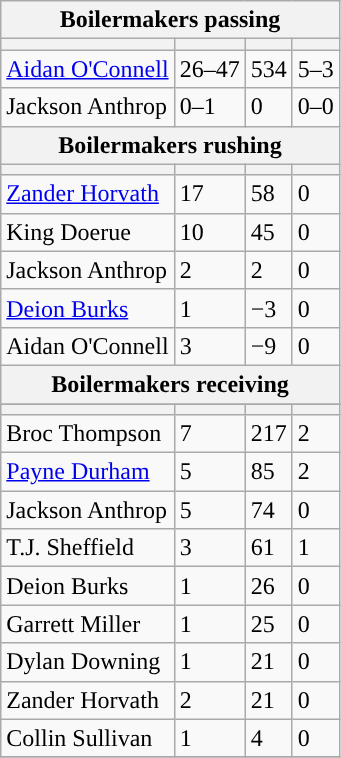<table class="wikitable plainrowheaders">
<tr>
<th colspan="6">Boilermakers passing</th>
</tr>
<tr>
<th scope="col"></th>
<th scope="col"></th>
<th scope="col"></th>
<th scope="col"></th>
</tr>
<tr>
<td><a href='#'>Aidan O'Connell</a></td>
<td>26–47</td>
<td>534</td>
<td>5–3</td>
</tr>
<tr>
<td>Jackson Anthrop</td>
<td>0–1</td>
<td>0</td>
<td>0–0</td>
</tr>
<tr>
<th colspan="6">Boilermakers rushing</th>
</tr>
<tr>
<th scope="col"></th>
<th scope="col"></th>
<th scope="col"></th>
<th scope="col"></th>
</tr>
<tr>
<td><a href='#'>Zander Horvath</a></td>
<td>17</td>
<td>58</td>
<td>0</td>
</tr>
<tr>
<td>King Doerue</td>
<td>10</td>
<td>45</td>
<td>0</td>
</tr>
<tr>
<td>Jackson Anthrop</td>
<td>2</td>
<td>2</td>
<td>0</td>
</tr>
<tr>
<td><a href='#'>Deion Burks</a></td>
<td>1</td>
<td>−3</td>
<td>0</td>
</tr>
<tr>
<td>Aidan O'Connell</td>
<td>3</td>
<td>−9</td>
<td>0</td>
</tr>
<tr>
<th colspan="6">Boilermakers receiving</th>
</tr>
<tr>
</tr>
<tr>
<th scope="col"></th>
<th scope="col"></th>
<th scope="col"></th>
<th scope="col"></th>
</tr>
<tr>
<td>Broc Thompson</td>
<td>7</td>
<td>217</td>
<td>2</td>
</tr>
<tr>
<td><a href='#'>Payne Durham</a></td>
<td>5</td>
<td>85</td>
<td>2</td>
</tr>
<tr>
<td>Jackson Anthrop</td>
<td>5</td>
<td>74</td>
<td>0</td>
</tr>
<tr>
<td>T.J. Sheffield</td>
<td>3</td>
<td>61</td>
<td>1</td>
</tr>
<tr>
<td>Deion Burks</td>
<td>1</td>
<td>26</td>
<td>0</td>
</tr>
<tr>
<td>Garrett Miller</td>
<td>1</td>
<td>25</td>
<td>0</td>
</tr>
<tr>
<td>Dylan Downing</td>
<td>1</td>
<td>21</td>
<td>0</td>
</tr>
<tr>
<td>Zander Horvath</td>
<td>2</td>
<td>21</td>
<td>0</td>
</tr>
<tr>
<td>Collin Sullivan</td>
<td>1</td>
<td>4</td>
<td>0</td>
</tr>
<tr>
</tr>
</table>
